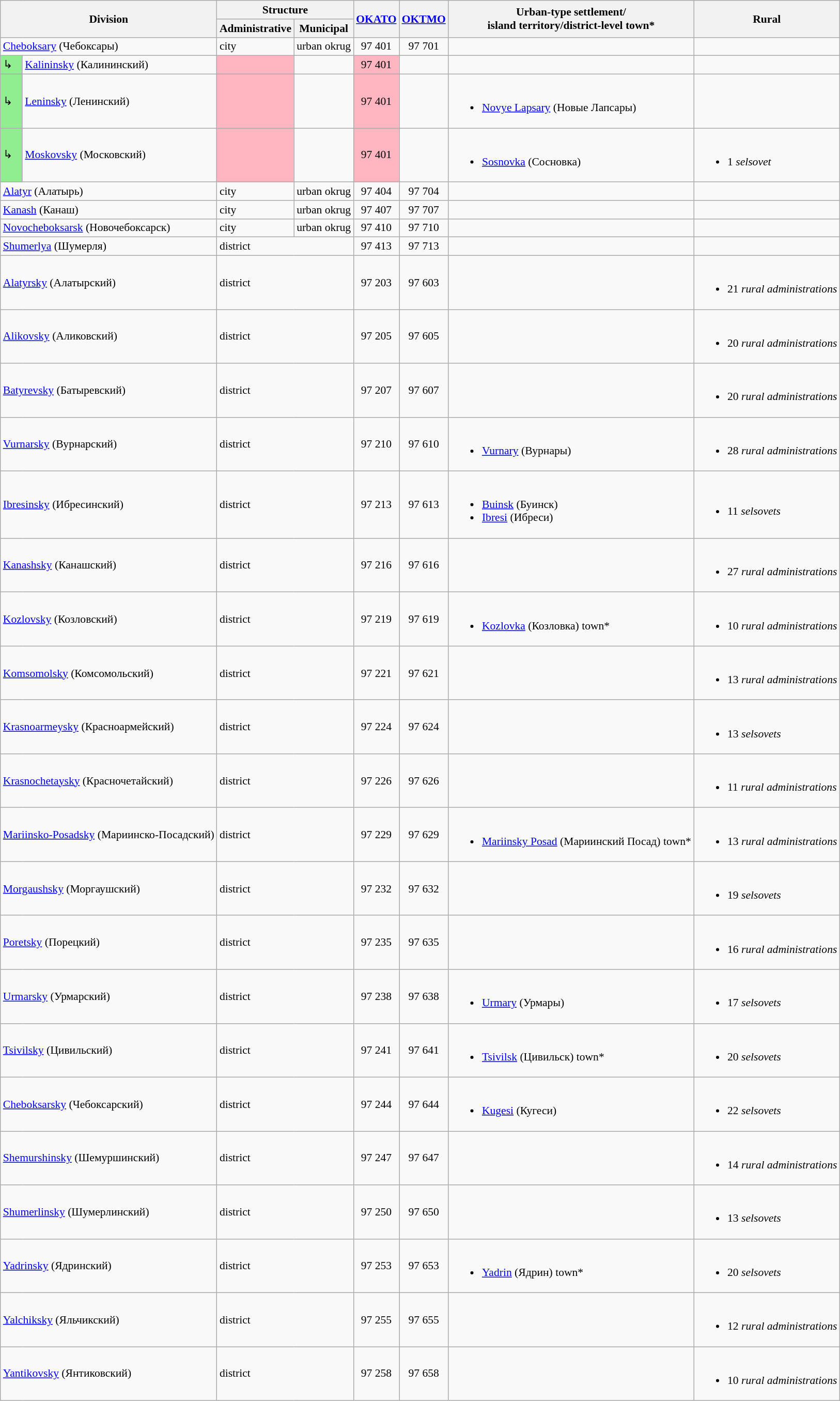<table class="wikitable" style="padding: 24em 0; border: 1px #aaa solid; border-collapse: collapse; font-size: 90%;">
<tr>
<th colspan="2" rowspan="2">Division</th>
<th colspan="2">Structure</th>
<th rowspan="2"><a href='#'>OKATO</a></th>
<th rowspan="2"><a href='#'>OKTMO</a></th>
<th rowspan="2">Urban-type settlement/<br>island territory/district-level town*</th>
<th rowspan="2">Rural</th>
</tr>
<tr>
<th>Administrative</th>
<th>Municipal</th>
</tr>
<tr>
<td colspan="2"><a href='#'>Cheboksary</a> (Чебоксары)</td>
<td>city</td>
<td>urban okrug</td>
<td align="center">97 401</td>
<td align="center">97 701</td>
<td></td>
<td></td>
</tr>
<tr>
<td bgcolor="lightgreen">↳</td>
<td><a href='#'>Kalininsky</a> (Калининский)</td>
<td bgcolor="lightpink"></td>
<td></td>
<td bgcolor="lightpink" align="center">97 401</td>
<td></td>
<td></td>
<td></td>
</tr>
<tr>
<td bgcolor="lightgreen">↳</td>
<td><a href='#'>Leninsky</a> (Ленинский)</td>
<td bgcolor="lightpink"></td>
<td></td>
<td bgcolor="lightpink" align="center">97 401</td>
<td></td>
<td><br><ul><li><a href='#'>Novye Lapsary</a> (Новые Лапсары)</li></ul></td>
<td></td>
</tr>
<tr>
<td bgcolor="lightgreen">↳</td>
<td><a href='#'>Moskovsky</a> (Московский)</td>
<td bgcolor="lightpink"></td>
<td></td>
<td bgcolor="lightpink" align="center">97 401</td>
<td></td>
<td><br><ul><li><a href='#'>Sosnovka</a> (Сосновка)</li></ul></td>
<td><br><ul><li>1 <em>selsovet</em></li></ul></td>
</tr>
<tr>
<td colspan="2"><a href='#'>Alatyr</a> (Алатырь)</td>
<td>city</td>
<td>urban okrug</td>
<td align="center">97 404</td>
<td align="center">97 704</td>
<td></td>
<td></td>
</tr>
<tr>
<td colspan="2"><a href='#'>Kanash</a> (Канаш)</td>
<td>city</td>
<td>urban okrug</td>
<td align="center">97 407</td>
<td align="center">97 707</td>
<td></td>
<td></td>
</tr>
<tr>
<td colspan="2"><a href='#'>Novocheboksarsk</a> (Новочебоксарск)</td>
<td>city</td>
<td>urban okrug</td>
<td align="center">97 410</td>
<td align="center">97 710</td>
<td></td>
<td></td>
</tr>
<tr>
<td colspan="2"><a href='#'>Shumerlya</a> (Шумерля)</td>
<td colspan="2">district</td>
<td align="center">97 413</td>
<td align="center">97 713</td>
<td></td>
<td></td>
</tr>
<tr>
<td colspan="2"><a href='#'>Alatyrsky</a> (Алатырский)</td>
<td colspan="2">district</td>
<td align="center">97 203</td>
<td align="center">97 603</td>
<td></td>
<td><br><ul><li>21 <em>rural administrations</em></li></ul></td>
</tr>
<tr>
<td colspan="2"><a href='#'>Alikovsky</a> (Аликовский)</td>
<td colspan="2">district</td>
<td align="center">97 205</td>
<td align="center">97 605</td>
<td></td>
<td><br><ul><li>20 <em>rural administrations</em></li></ul></td>
</tr>
<tr>
<td colspan="2"><a href='#'>Batyrevsky</a> (Батыревский)</td>
<td colspan="2">district</td>
<td align="center">97 207</td>
<td align="center">97 607</td>
<td></td>
<td><br><ul><li>20 <em>rural administrations</em></li></ul></td>
</tr>
<tr>
<td colspan="2"><a href='#'>Vurnarsky</a> (Вурнарский)</td>
<td colspan="2">district</td>
<td align="center">97 210</td>
<td align="center">97 610</td>
<td><br><ul><li><a href='#'>Vurnary</a> (Вурнары)</li></ul></td>
<td><br><ul><li>28 <em>rural administrations</em></li></ul></td>
</tr>
<tr>
<td colspan="2"><a href='#'>Ibresinsky</a> (Ибресинский)</td>
<td colspan="2">district</td>
<td align="center">97 213</td>
<td align="center">97 613</td>
<td><br><ul><li><a href='#'>Buinsk</a> (Буинск)</li><li><a href='#'>Ibresi</a> (Ибреси)</li></ul></td>
<td><br><ul><li>11 <em>selsovets</em></li></ul></td>
</tr>
<tr>
<td colspan="2"><a href='#'>Kanashsky</a> (Канашский)</td>
<td colspan="2">district</td>
<td align="center">97 216</td>
<td align="center">97 616</td>
<td></td>
<td><br><ul><li>27 <em>rural administrations</em></li></ul></td>
</tr>
<tr>
<td colspan="2"><a href='#'>Kozlovsky</a> (Козловский)</td>
<td colspan="2">district</td>
<td align="center">97 219</td>
<td align="center">97 619</td>
<td><br><ul><li><a href='#'>Kozlovka</a> (Козловка) town*</li></ul></td>
<td><br><ul><li>10 <em>rural administrations</em></li></ul></td>
</tr>
<tr>
<td colspan="2"><a href='#'>Komsomolsky</a> (Комсомольский)</td>
<td colspan="2">district</td>
<td align="center">97 221</td>
<td align="center">97 621</td>
<td></td>
<td><br><ul><li>13 <em>rural administrations</em></li></ul></td>
</tr>
<tr>
<td colspan="2"><a href='#'>Krasnoarmeysky</a> (Красноармейский)</td>
<td colspan="2">district</td>
<td align="center">97 224</td>
<td align="center">97 624</td>
<td></td>
<td><br><ul><li>13 <em>selsovets</em></li></ul></td>
</tr>
<tr>
<td colspan="2"><a href='#'>Krasnochetaysky</a> (Красночетайский)</td>
<td colspan="2">district</td>
<td align="center">97 226</td>
<td align="center">97 626</td>
<td></td>
<td><br><ul><li>11 <em>rural administrations</em></li></ul></td>
</tr>
<tr>
<td colspan="2"><a href='#'>Mariinsko-Posadsky</a> (Мариинско-Посадский)</td>
<td colspan="2">district</td>
<td align="center">97 229</td>
<td align="center">97 629</td>
<td><br><ul><li><a href='#'>Mariinsky Posad</a> (Мариинский Посад) town*</li></ul></td>
<td><br><ul><li>13 <em>rural administrations</em></li></ul></td>
</tr>
<tr>
<td colspan="2"><a href='#'>Morgaushsky</a> (Моргаушский)</td>
<td colspan="2">district</td>
<td align="center">97 232</td>
<td align="center">97 632</td>
<td></td>
<td><br><ul><li>19 <em>selsovets</em></li></ul></td>
</tr>
<tr>
<td colspan="2"><a href='#'>Poretsky</a> (Порецкий)</td>
<td colspan="2">district</td>
<td align="center">97 235</td>
<td align="center">97 635</td>
<td></td>
<td><br><ul><li>16 <em>rural administrations</em></li></ul></td>
</tr>
<tr>
<td colspan="2"><a href='#'>Urmarsky</a> (Урмарский)</td>
<td colspan="2">district</td>
<td align="center">97 238</td>
<td align="center">97 638</td>
<td><br><ul><li><a href='#'>Urmary</a> (Урмары)</li></ul></td>
<td><br><ul><li>17 <em>selsovets</em></li></ul></td>
</tr>
<tr>
<td colspan="2"><a href='#'>Tsivilsky</a> (Цивильский)</td>
<td colspan="2">district</td>
<td align="center">97 241</td>
<td align="center">97 641</td>
<td><br><ul><li><a href='#'>Tsivilsk</a> (Цивильск) town*</li></ul></td>
<td><br><ul><li>20 <em>selsovets</em></li></ul></td>
</tr>
<tr>
<td colspan="2"><a href='#'>Cheboksarsky</a> (Чебоксарский)</td>
<td colspan="2">district</td>
<td align="center">97 244</td>
<td align="center">97 644</td>
<td><br><ul><li><a href='#'>Kugesi</a> (Кугеси)</li></ul></td>
<td><br><ul><li>22 <em>selsovets</em></li></ul></td>
</tr>
<tr>
<td colspan="2"><a href='#'>Shemurshinsky</a> (Шемуршинский)</td>
<td colspan="2">district</td>
<td align="center">97 247</td>
<td align="center">97 647</td>
<td></td>
<td><br><ul><li>14 <em>rural administrations</em></li></ul></td>
</tr>
<tr>
<td colspan="2"><a href='#'>Shumerlinsky</a> (Шумерлинский)</td>
<td colspan="2">district</td>
<td align="center">97 250</td>
<td align="center">97 650</td>
<td></td>
<td><br><ul><li>13 <em>selsovets</em></li></ul></td>
</tr>
<tr>
<td colspan="2"><a href='#'>Yadrinsky</a> (Ядринский)</td>
<td colspan="2">district</td>
<td align="center">97 253</td>
<td align="center">97 653</td>
<td><br><ul><li><a href='#'>Yadrin</a> (Ядрин) town*</li></ul></td>
<td><br><ul><li>20 <em>selsovets</em></li></ul></td>
</tr>
<tr>
<td colspan="2"><a href='#'>Yalchiksky</a> (Яльчикский)</td>
<td colspan="2">district</td>
<td align="center">97 255</td>
<td align="center">97 655</td>
<td></td>
<td><br><ul><li>12 <em>rural administrations</em></li></ul></td>
</tr>
<tr>
<td colspan="2"><a href='#'>Yantikovsky</a> (Янтиковский)</td>
<td colspan="2">district</td>
<td align="center">97 258</td>
<td align="center">97 658</td>
<td></td>
<td><br><ul><li>10 <em>rural administrations</em></li></ul></td>
</tr>
</table>
